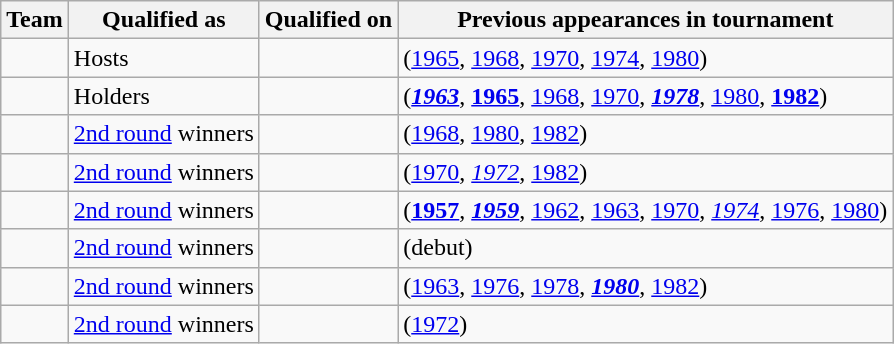<table class="wikitable sortable" style="text-align:left;">
<tr>
<th>Team</th>
<th>Qualified as</th>
<th>Qualified on</th>
<th>Previous appearances in tournament</th>
</tr>
<tr>
<td></td>
<td>Hosts</td>
<td></td>
<td> (<a href='#'>1965</a>, <a href='#'>1968</a>, <a href='#'>1970</a>, <a href='#'>1974</a>, <a href='#'>1980</a>)</td>
</tr>
<tr>
<td></td>
<td>Holders</td>
<td></td>
<td> (<strong><em><a href='#'>1963</a></em></strong>, <strong><a href='#'>1965</a></strong>, <a href='#'>1968</a>, <a href='#'>1970</a>, <strong><em><a href='#'>1978</a></em></strong>, <a href='#'>1980</a>, <strong><a href='#'>1982</a></strong>)</td>
</tr>
<tr>
<td></td>
<td><a href='#'>2nd round</a> winners</td>
<td></td>
<td> (<a href='#'>1968</a>, <a href='#'>1980</a>, <a href='#'>1982</a>)</td>
</tr>
<tr>
<td></td>
<td><a href='#'>2nd round</a> winners</td>
<td></td>
<td> (<a href='#'>1970</a>, <em><a href='#'>1972</a></em>, <a href='#'>1982</a>)</td>
</tr>
<tr>
<td></td>
<td><a href='#'>2nd round</a> winners</td>
<td></td>
<td> (<strong><a href='#'>1957</a></strong>, <strong><em><a href='#'>1959</a></em></strong>, <a href='#'>1962</a>, <a href='#'>1963</a>, <a href='#'>1970</a>, <em><a href='#'>1974</a></em>, <a href='#'>1976</a>, <a href='#'>1980</a>)</td>
</tr>
<tr>
<td></td>
<td><a href='#'>2nd round</a> winners</td>
<td></td>
<td> (debut)</td>
</tr>
<tr>
<td></td>
<td><a href='#'>2nd round</a> winners</td>
<td></td>
<td> (<a href='#'>1963</a>, <a href='#'>1976</a>, <a href='#'>1978</a>, <strong><em><a href='#'>1980</a></em></strong>, <a href='#'>1982</a>)</td>
</tr>
<tr>
<td></td>
<td><a href='#'>2nd round</a> winners</td>
<td></td>
<td> (<a href='#'>1972</a>)</td>
</tr>
</table>
